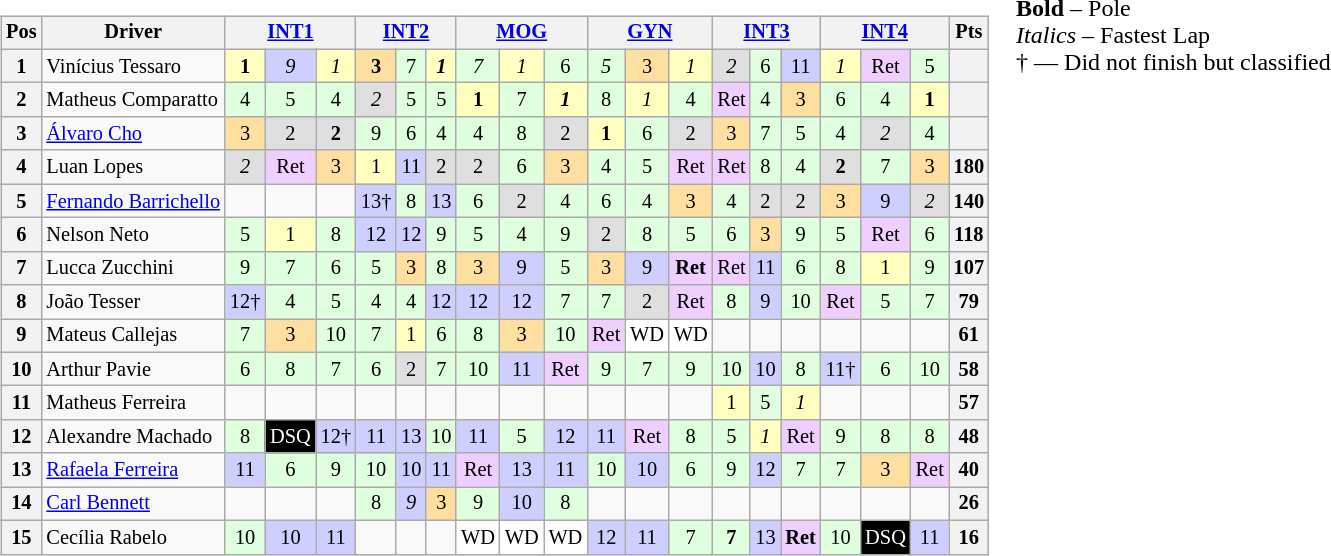<table>
<tr>
<td style="vertical-align:top"><br><table class="wikitable" style="font-size:85%; text-align:center">
<tr>
<th>Pos</th>
<th>Driver</th>
<th colspan=3><a href='#'>INT1</a></th>
<th colspan=3><a href='#'>INT2</a></th>
<th colspan=3><a href='#'>MOG</a></th>
<th colspan=3><a href='#'>GYN</a></th>
<th colspan=3><a href='#'>INT3</a></th>
<th colspan=3><a href='#'>INT4</a></th>
<th>Pts</th>
</tr>
<tr>
<th>1</th>
<td style="text-align:left"> Vinícius Tessaro</td>
<td style="background:#FFFFBF"><strong>1</strong></td>
<td style="background:#CFCFFF"><em>9</em></td>
<td style="background:#FFFFBF"><em>1</em></td>
<td style="background:#FFDF9F"><strong>3</strong></td>
<td style="background:#DFFFDF">7</td>
<td style="background:#FFFFBF"><strong><em>1</em></strong></td>
<td style="background:#DFFFDF"><em>7</em></td>
<td style="background:#FFFFBF"><em>1</em></td>
<td style="background:#DFFFDF">6</td>
<td style="background:#DFFFDF"><em>5</em></td>
<td style="background:#FFDF9F">3</td>
<td style="background:#FFFFBF"><em>1</em></td>
<td style="background:#DFDFDF"><em>2</em></td>
<td style="background:#DFFFDF">6</td>
<td style="background:#CFCFFF">11</td>
<td style="background:#FFFFBF"><em>1</em></td>
<td style="background:#EFCFFF">Ret</td>
<td style="background:#DFFFDF">5</td>
<th></th>
</tr>
<tr>
<th>2</th>
<td style="text-align:left" nowrap> Matheus Comparatto</td>
<td style="background:#DFFFDF">4</td>
<td style="background:#DFFFDF">5</td>
<td style="background:#DFFFDF">4</td>
<td style="background:#DFDFDF"><em>2</em></td>
<td style="background:#DFFFDF">5</td>
<td style="background:#DFFFDF">5</td>
<td style="background:#FFFFBF"><strong>1</strong></td>
<td style="background:#DFFFDF">7</td>
<td style="background:#FFFFBF"><strong><em>1</em></strong></td>
<td style="background:#DFFFDF">8</td>
<td style="background:#FFFFBF"><em>1</em></td>
<td style="background:#DFFFDF">4</td>
<td style="background:#EFCFFF">Ret</td>
<td style="background:#DFFFDF">4</td>
<td style="background:#FFDF9F">3</td>
<td style="background:#DFFFDF">6</td>
<td style="background:#DFFFDF">4</td>
<td style="background:#FFFFBF"><strong>1</strong></td>
<th></th>
</tr>
<tr>
<th>3</th>
<td style="text-align:left"> <a href='#'>Álvaro Cho</a></td>
<td style="background:#FFDF9F">3</td>
<td style="background:#DFDFDF">2</td>
<td style="background:#DFDFDF"><strong>2</strong></td>
<td style="background:#DFFFDF">9</td>
<td style="background:#DFFFDF">6</td>
<td style="background:#DFFFDF">4</td>
<td style="background:#DFFFDF">4</td>
<td style="background:#DFFFDF">8</td>
<td style="background:#DFDFDF">2</td>
<td style="background:#FFFFBF"><strong>1</strong></td>
<td style="background:#DFFFDF">6</td>
<td style="background:#DFDFDF">2</td>
<td style="background:#FFDF9F">3</td>
<td style="background:#DFFFDF">7</td>
<td style="background:#DFFFDF">5</td>
<td style="background:#DFFFDF">4</td>
<td style="background:#DFDFDF"><em>2</em></td>
<td style="background:#DFFFDF">4</td>
<th></th>
</tr>
<tr>
<th>4</th>
<td style="text-align:left"> Luan Lopes</td>
<td style="background:#DFDFDF"><em>2</em></td>
<td style="background:#EFCFFF">Ret</td>
<td style="background:#FFDF9F">3</td>
<td style="background:#FFFFBF">1</td>
<td style="background:#CFCFFF">11</td>
<td style="background:#DFDFDF">2</td>
<td style="background:#DFDFDF">2</td>
<td style="background:#DFFFDF">6</td>
<td style="background:#FFDF9F">3</td>
<td style="background:#DFFFDF">4</td>
<td style="background:#DFFFDF">5</td>
<td style="background:#EFCFFF">Ret</td>
<td style="background:#EFCFFF">Ret</td>
<td style="background:#DFFFDF">8</td>
<td style="background:#DFFFDF">4</td>
<td style="background:#DFDFDF"><strong>2</strong></td>
<td style="background:#DFFFDF">7</td>
<td style="background:#FFDF9F">3</td>
<th>180</th>
</tr>
<tr>
<th>5</th>
<td style="text-align:left"> <a href='#'>Fernando Barrichello</a></td>
<td></td>
<td></td>
<td></td>
<td style="background:#CFCFFF">13†</td>
<td style="background:#DFFFDF">8</td>
<td style="background:#CFCFFF">13</td>
<td style="background:#DFFFDF">6</td>
<td style="background:#DFDFDF">2</td>
<td style="background:#DFFFDF">4</td>
<td style="background:#DFFFDF">6</td>
<td style="background:#DFFFDF">4</td>
<td style="background:#FFDF9F">3</td>
<td style="background:#DFFFDF">4</td>
<td style="background:#DFDFDF">2</td>
<td style="background:#DFDFDF">2</td>
<td style="background:#FFDF9F">3</td>
<td style="background:#CFCFFF">9</td>
<td style="background:#DFDFDF"><em>2</em></td>
<th>140</th>
</tr>
<tr>
<th>6</th>
<td style="text-align:left"> Nelson Neto</td>
<td style="background:#DFFFDF">5</td>
<td style="background:#FFFFBF">1</td>
<td style="background:#DFFFDF">8</td>
<td style="background:#CFCFFF">12</td>
<td style="background:#CFCFFF">12</td>
<td style="background:#DFFFDF">9</td>
<td style="background:#DFFFDF">5</td>
<td style="background:#DFFFDF">4</td>
<td style="background:#DFFFDF">9</td>
<td style="background:#DFDFDF">2</td>
<td style="background:#DFFFDF">8</td>
<td style="background:#DFFFDF">5</td>
<td style="background:#DFFFDF">6</td>
<td style="background:#FFDF9F">3</td>
<td style="background:#DFFFDF">9</td>
<td style="background:#DFFFDF">5</td>
<td style="background:#EFCFFF">Ret</td>
<td style="background:#DFFFDF">6</td>
<th>118</th>
</tr>
<tr>
<th>7</th>
<td style="text-align:left"> Lucca Zucchini</td>
<td style="background:#DFFFDF">9</td>
<td style="background:#DFFFDF">7</td>
<td style="background:#DFFFDF">6</td>
<td style="background:#DFFFDF">5</td>
<td style="background:#FFDF9F">3</td>
<td style="background:#DFFFDF">8</td>
<td style="background:#FFDF9F">3</td>
<td style="background:#CFCFFF">9</td>
<td style="background:#DFFFDF">5</td>
<td style="background:#FFDF9F">3</td>
<td style="background:#CFCFFF">9</td>
<td style="background:#EFCFFF"><strong>Ret</strong></td>
<td style="background:#EFCFFF">Ret</td>
<td style="background:#CFCFFF">11</td>
<td style="background:#DFFFDF">6</td>
<td style="background:#DFFFDF">8</td>
<td style="background:#FFFFBF">1</td>
<td style="background:#DFFFDF">9</td>
<th>107</th>
</tr>
<tr>
<th>8</th>
<td style="text-align:left"> João Tesser</td>
<td style="background:#CFCFFF">12†</td>
<td style="background:#DFFFDF">4</td>
<td style="background:#DFFFDF">5</td>
<td style="background:#DFFFDF">4</td>
<td style="background:#DFFFDF">4</td>
<td style="background:#CFCFFF">12</td>
<td style="background:#CFCFFF">12</td>
<td style="background:#CFCFFF">12</td>
<td style="background:#DFFFDF">7</td>
<td style="background:#DFFFDF">7</td>
<td style="background:#DFDFDF">2</td>
<td style="background:#EFCFFF">Ret</td>
<td style="background:#DFFFDF">8</td>
<td style="background:#CFCFFF">9</td>
<td style="background:#DFFFDF">10</td>
<td style="background:#EFCFFF">Ret</td>
<td style="background:#DFFFDF">5</td>
<td style="background:#DFFFDF">7</td>
<th>79</th>
</tr>
<tr>
<th>9</th>
<td style="text-align:left"> Mateus Callejas</td>
<td style="background:#DFFFDF">7</td>
<td style="background:#FFDF9F">3</td>
<td style="background:#DFFFDF">10</td>
<td style="background:#DFFFDF">7</td>
<td style="background:#FFFFBF">1</td>
<td style="background:#DFFFDF">6</td>
<td style="background:#DFFFDF">8</td>
<td style="background:#FFDF9F">3</td>
<td style="background:#DFFFDF">10</td>
<td style="background:#EFCFFF">Ret</td>
<td style="background:#FFFFFF">WD</td>
<td style="background:#FFFFFF">WD</td>
<td></td>
<td></td>
<td></td>
<td></td>
<td></td>
<td></td>
<th>61</th>
</tr>
<tr>
<th>10</th>
<td style="text-align:left"> Arthur Pavie</td>
<td style="background:#DFFFDF">6</td>
<td style="background:#DFFFDF">8</td>
<td style="background:#DFFFDF">7</td>
<td style="background:#DFFFDF">6</td>
<td style="background:#DFDFDF">2</td>
<td style="background:#DFFFDF">7</td>
<td style="background:#DFFFDF">10</td>
<td style="background:#CFCFFF">11</td>
<td style="background:#EFCFFF">Ret</td>
<td style="background:#DFFFDF">9</td>
<td style="background:#DFFFDF">7</td>
<td style="background:#DFFFDF">9</td>
<td style="background:#DFFFDF">10</td>
<td style="background:#CFCFFF">10</td>
<td style="background:#DFFFDF">8</td>
<td style="background:#CFCFFF">11†</td>
<td style="background:#DFFFDF">6</td>
<td style="background:#DFFFDF">10</td>
<th>58</th>
</tr>
<tr>
<th>11</th>
<td style="text-align:left"> Matheus Ferreira</td>
<td></td>
<td></td>
<td></td>
<td></td>
<td></td>
<td></td>
<td></td>
<td></td>
<td></td>
<td></td>
<td></td>
<td></td>
<td style="background:#FFFFBF">1</td>
<td style="background:#DFFFDF">5</td>
<td style="background:#FFFFBF"><em>1</em></td>
<td></td>
<td></td>
<td></td>
<th>57</th>
</tr>
<tr>
<th>12</th>
<td style="text-align:left"> Alexandre Machado</td>
<td style="background:#DFFFDF">8</td>
<td style="background:#000000; color:#FFFFFF">DSQ</td>
<td style="background:#CFCFFF">12†</td>
<td style="background:#CFCFFF">11</td>
<td style="background:#CFCFFF">13</td>
<td style="background:#DFFFDF">10</td>
<td style="background:#CFCFFF">11</td>
<td style="background:#DFFFDF">5</td>
<td style="background:#CFCFFF">12</td>
<td style="background:#CFCFFF">11</td>
<td style="background:#EFCFFF">Ret</td>
<td style="background:#DFFFDF">8</td>
<td style="background:#DFFFDF">5</td>
<td style="background:#FFFFBF"><em>1</em></td>
<td style="background:#EFCFFF">Ret</td>
<td style="background:#DFFFDF">9</td>
<td style="background:#DFFFDF">8</td>
<td style="background:#DFFFDF">8</td>
<th>48</th>
</tr>
<tr>
<th>13</th>
<td style="text-align:left"> <a href='#'>Rafaela Ferreira</a></td>
<td style="background:#CFCFFF">11</td>
<td style="background:#DFFFDF">6</td>
<td style="background:#DFFFDF">9</td>
<td style="background:#DFFFDF">10</td>
<td style="background:#CFCFFF">10</td>
<td style="background:#CFCFFF">11</td>
<td style="background:#EFCFFF">Ret</td>
<td style="background:#CFCFFF">13</td>
<td style="background:#CFCFFF">11</td>
<td style="background:#DFFFDF">10</td>
<td style="background:#CFCFFF">10</td>
<td style="background:#DFFFDF">6</td>
<td style="background:#DFFFDF">9</td>
<td style="background:#CFCFFF">12</td>
<td style="background:#DFFFDF">7</td>
<td style="background:#DFFFDF">7</td>
<td style="background:#FFDF9F">3</td>
<td style="background:#EFCFFF">Ret</td>
<th>40</th>
</tr>
<tr>
<th>14</th>
<td style="text-align:left"> <a href='#'>Carl Bennett</a></td>
<td></td>
<td></td>
<td></td>
<td style="background:#DFFFDF">8</td>
<td style="background:#CFCFFF"><em>9</em></td>
<td style="background:#FFDF9F">3</td>
<td style="background:#DFFFDF">9</td>
<td style="background:#CFCFFF">10</td>
<td style="background:#DFFFDF">8</td>
<td></td>
<td></td>
<td></td>
<td></td>
<td></td>
<td></td>
<td></td>
<td></td>
<td></td>
<th>26</th>
</tr>
<tr>
<th>15</th>
<td style="text-align:left"> Cecília Rabelo</td>
<td style="background:#DFFFDF">10</td>
<td style="background:#CFCFFF">10</td>
<td style="background:#CFCFFF">11</td>
<td></td>
<td></td>
<td></td>
<td style="background:#FFFFFF">WD</td>
<td style="background:#FFFFFF">WD</td>
<td style="background:#FFFFFF">WD</td>
<td style="background:#CFCFFF">12</td>
<td style="background:#CFCFFF">11</td>
<td style="background:#DFFFDF">7</td>
<td style="background:#DFFFDF"><strong>7</strong></td>
<td style="background:#CFCFFF">13</td>
<td style="background:#EFCFFF"><strong>Ret</strong></td>
<td style="background:#DFFFDF">10</td>
<td style="background:#000000; color:#FFFFFF">DSQ</td>
<td style="background:#CFCFFF">11</td>
<th>16</th>
</tr>
</table>
</td>
<td style="vertical-align:top"><br>
<span><strong>Bold</strong> – Pole<br><em>Italics</em> – Fastest Lap<br>† — Did not finish but classified</span></td>
</tr>
</table>
